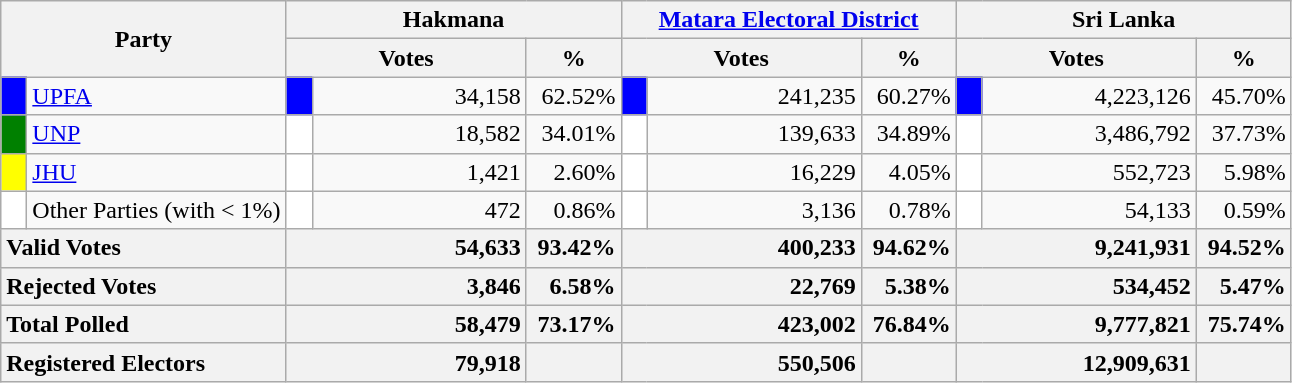<table class="wikitable">
<tr>
<th colspan="2" width="144px"rowspan="2">Party</th>
<th colspan="3" width="216px">Hakmana</th>
<th colspan="3" width="216px"><a href='#'>Matara Electoral District</a></th>
<th colspan="3" width="216px">Sri Lanka</th>
</tr>
<tr>
<th colspan="2" width="144px">Votes</th>
<th>%</th>
<th colspan="2" width="144px">Votes</th>
<th>%</th>
<th colspan="2" width="144px">Votes</th>
<th>%</th>
</tr>
<tr>
<td style="background-color:blue;" width="10px"></td>
<td style="text-align:left;"><a href='#'>UPFA</a></td>
<td style="background-color:blue;" width="10px"></td>
<td style="text-align:right;">34,158</td>
<td style="text-align:right;">62.52%</td>
<td style="background-color:blue;" width="10px"></td>
<td style="text-align:right;">241,235</td>
<td style="text-align:right;">60.27%</td>
<td style="background-color:blue;" width="10px"></td>
<td style="text-align:right;">4,223,126</td>
<td style="text-align:right;">45.70%</td>
</tr>
<tr>
<td style="background-color:green;" width="10px"></td>
<td style="text-align:left;"><a href='#'>UNP</a></td>
<td style="background-color:white;" width="10px"></td>
<td style="text-align:right;">18,582</td>
<td style="text-align:right;">34.01%</td>
<td style="background-color:white;" width="10px"></td>
<td style="text-align:right;">139,633</td>
<td style="text-align:right;">34.89%</td>
<td style="background-color:white;" width="10px"></td>
<td style="text-align:right;">3,486,792</td>
<td style="text-align:right;">37.73%</td>
</tr>
<tr>
<td style="background-color:yellow;" width="10px"></td>
<td style="text-align:left;"><a href='#'>JHU</a></td>
<td style="background-color:white;" width="10px"></td>
<td style="text-align:right;">1,421</td>
<td style="text-align:right;">2.60%</td>
<td style="background-color:white;" width="10px"></td>
<td style="text-align:right;">16,229</td>
<td style="text-align:right;">4.05%</td>
<td style="background-color:white;" width="10px"></td>
<td style="text-align:right;">552,723</td>
<td style="text-align:right;">5.98%</td>
</tr>
<tr>
<td style="background-color:white;" width="10px"></td>
<td style="text-align:left;">Other Parties (with < 1%)</td>
<td style="background-color:white;" width="10px"></td>
<td style="text-align:right;">472</td>
<td style="text-align:right;">0.86%</td>
<td style="background-color:white;" width="10px"></td>
<td style="text-align:right;">3,136</td>
<td style="text-align:right;">0.78%</td>
<td style="background-color:white;" width="10px"></td>
<td style="text-align:right;">54,133</td>
<td style="text-align:right;">0.59%</td>
</tr>
<tr>
<th colspan="2" width="144px"style="text-align:left;">Valid Votes</th>
<th style="text-align:right;"colspan="2" width="144px">54,633</th>
<th style="text-align:right;">93.42%</th>
<th style="text-align:right;"colspan="2" width="144px">400,233</th>
<th style="text-align:right;">94.62%</th>
<th style="text-align:right;"colspan="2" width="144px">9,241,931</th>
<th style="text-align:right;">94.52%</th>
</tr>
<tr>
<th colspan="2" width="144px"style="text-align:left;">Rejected Votes</th>
<th style="text-align:right;"colspan="2" width="144px">3,846</th>
<th style="text-align:right;">6.58%</th>
<th style="text-align:right;"colspan="2" width="144px">22,769</th>
<th style="text-align:right;">5.38%</th>
<th style="text-align:right;"colspan="2" width="144px">534,452</th>
<th style="text-align:right;">5.47%</th>
</tr>
<tr>
<th colspan="2" width="144px"style="text-align:left;">Total Polled</th>
<th style="text-align:right;"colspan="2" width="144px">58,479</th>
<th style="text-align:right;">73.17%</th>
<th style="text-align:right;"colspan="2" width="144px">423,002</th>
<th style="text-align:right;">76.84%</th>
<th style="text-align:right;"colspan="2" width="144px">9,777,821</th>
<th style="text-align:right;">75.74%</th>
</tr>
<tr>
<th colspan="2" width="144px"style="text-align:left;">Registered Electors</th>
<th style="text-align:right;"colspan="2" width="144px">79,918</th>
<th></th>
<th style="text-align:right;"colspan="2" width="144px">550,506</th>
<th></th>
<th style="text-align:right;"colspan="2" width="144px">12,909,631</th>
<th></th>
</tr>
</table>
